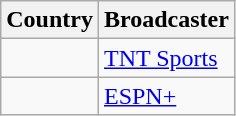<table class="wikitable">
<tr>
<th align=center>Country</th>
<th align=center>Broadcaster</th>
</tr>
<tr>
<td></td>
<td><a href='#'>TNT Sports</a></td>
</tr>
<tr>
<td></td>
<td><a href='#'>ESPN+</a></td>
</tr>
</table>
